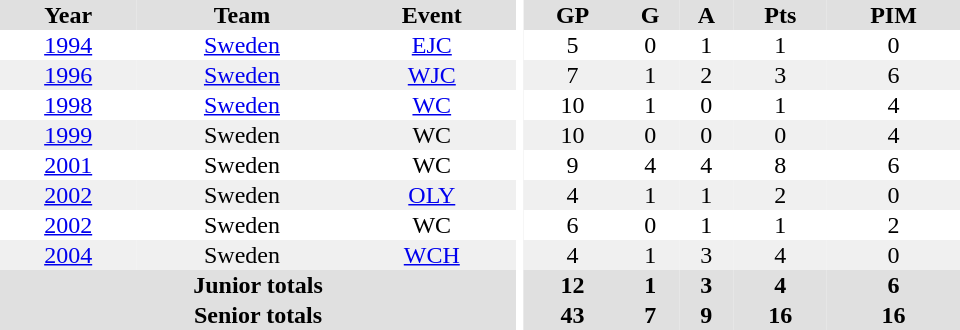<table border="0" cellpadding="1" cellspacing="0" ID="Table3" style="text-align:center; width:40em">
<tr bgcolor="#e0e0e0">
<th>Year</th>
<th>Team</th>
<th>Event</th>
<th rowspan="102" bgcolor="#ffffff"></th>
<th>GP</th>
<th>G</th>
<th>A</th>
<th>Pts</th>
<th>PIM</th>
</tr>
<tr>
<td><a href='#'>1994</a></td>
<td><a href='#'>Sweden</a></td>
<td><a href='#'>EJC</a></td>
<td>5</td>
<td>0</td>
<td>1</td>
<td>1</td>
<td>0</td>
</tr>
<tr bgcolor="#f0f0f0">
<td><a href='#'>1996</a></td>
<td><a href='#'>Sweden</a></td>
<td><a href='#'>WJC</a></td>
<td>7</td>
<td>1</td>
<td>2</td>
<td>3</td>
<td>6</td>
</tr>
<tr>
<td><a href='#'>1998</a></td>
<td><a href='#'>Sweden</a></td>
<td><a href='#'>WC</a></td>
<td>10</td>
<td>1</td>
<td>0</td>
<td>1</td>
<td>4</td>
</tr>
<tr bgcolor="#f0f0f0">
<td><a href='#'>1999</a></td>
<td>Sweden</td>
<td>WC</td>
<td>10</td>
<td>0</td>
<td>0</td>
<td>0</td>
<td>4</td>
</tr>
<tr>
<td><a href='#'>2001</a></td>
<td>Sweden</td>
<td>WC</td>
<td>9</td>
<td>4</td>
<td>4</td>
<td>8</td>
<td>6</td>
</tr>
<tr bgcolor="#f0f0f0">
<td><a href='#'>2002</a></td>
<td>Sweden</td>
<td><a href='#'>OLY</a></td>
<td>4</td>
<td>1</td>
<td>1</td>
<td>2</td>
<td>0</td>
</tr>
<tr>
<td><a href='#'>2002</a></td>
<td>Sweden</td>
<td>WC</td>
<td>6</td>
<td>0</td>
<td>1</td>
<td>1</td>
<td>2</td>
</tr>
<tr bgcolor="#f0f0f0">
<td><a href='#'>2004</a></td>
<td>Sweden</td>
<td><a href='#'>WCH</a></td>
<td>4</td>
<td>1</td>
<td>3</td>
<td>4</td>
<td>0</td>
</tr>
<tr bgcolor="#e0e0e0">
<th colspan=3>Junior totals</th>
<th>12</th>
<th>1</th>
<th>3</th>
<th>4</th>
<th>6</th>
</tr>
<tr bgcolor="#e0e0e0">
<th colspan=3>Senior totals</th>
<th>43</th>
<th>7</th>
<th>9</th>
<th>16</th>
<th>16</th>
</tr>
</table>
